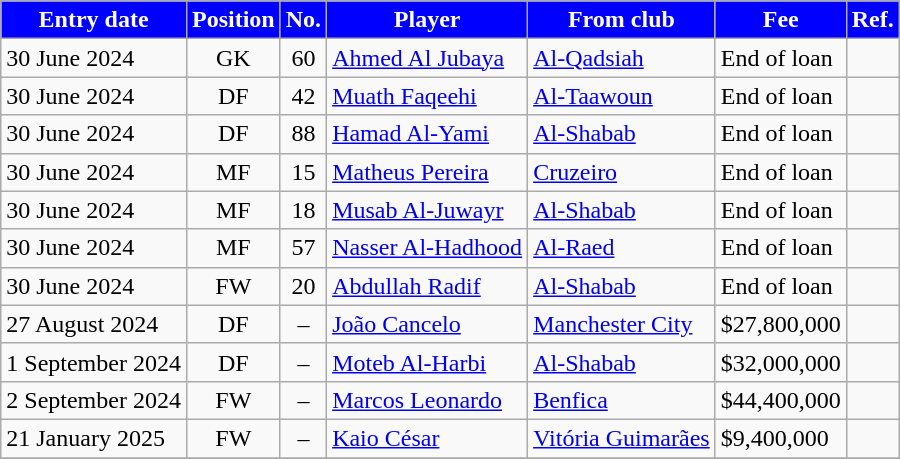<table class="wikitable sortable">
<tr>
<th style="background:blue; color:white;"><strong>Entry date</strong></th>
<th style="background:blue; color:white;"><strong>Position</strong></th>
<th style="background:blue; color:white;"><strong>No.</strong></th>
<th style="background:blue; color:white;"><strong>Player</strong></th>
<th style="background:blue; color:white;"><strong>From club</strong></th>
<th style="background:blue; color:white;"><strong>Fee</strong></th>
<th style="background:blue; color:white;"><strong>Ref.</strong></th>
</tr>
<tr>
<td>30 June 2024</td>
<td style="text-align:center;">GK</td>
<td style="text-align:center;">60</td>
<td style="text-align:left;"> <a href='#'>Ahmed Al Jubaya</a></td>
<td style="text-align:left;"> <a href='#'>Al-Qadsiah</a></td>
<td>End of loan</td>
<td></td>
</tr>
<tr>
<td>30 June 2024</td>
<td style="text-align:center;">DF</td>
<td style="text-align:center;">42</td>
<td style="text-align:left;"> <a href='#'>Muath Faqeehi</a></td>
<td style="text-align:left;"> <a href='#'>Al-Taawoun</a></td>
<td>End of loan</td>
<td></td>
</tr>
<tr>
<td>30 June 2024</td>
<td style="text-align:center;">DF</td>
<td style="text-align:center;">88</td>
<td style="text-align:left;"> <a href='#'>Hamad Al-Yami</a></td>
<td style="text-align:left;"> <a href='#'>Al-Shabab</a></td>
<td>End of loan</td>
<td></td>
</tr>
<tr>
<td>30 June 2024</td>
<td style="text-align:center;">MF</td>
<td style="text-align:center;">15</td>
<td style="text-align:left;"> <a href='#'>Matheus Pereira</a></td>
<td style="text-align:left;"> <a href='#'>Cruzeiro</a></td>
<td>End of loan</td>
<td></td>
</tr>
<tr>
<td>30 June 2024</td>
<td style="text-align:center;">MF</td>
<td style="text-align:center;">18</td>
<td style="text-align:left;"> <a href='#'>Musab Al-Juwayr</a></td>
<td style="text-align:left;"> <a href='#'>Al-Shabab</a></td>
<td>End of loan</td>
<td></td>
</tr>
<tr>
<td>30 June 2024</td>
<td style="text-align:center;">MF</td>
<td style="text-align:center;">57</td>
<td style="text-align:left;"> <a href='#'>Nasser Al-Hadhood</a></td>
<td style="text-align:left;"> <a href='#'>Al-Raed</a></td>
<td>End of loan</td>
<td></td>
</tr>
<tr>
<td>30 June 2024</td>
<td style="text-align:center;">FW</td>
<td style="text-align:center;">20</td>
<td style="text-align:left;"> <a href='#'>Abdullah Radif</a></td>
<td style="text-align:left;"> <a href='#'>Al-Shabab</a></td>
<td>End of loan</td>
<td></td>
</tr>
<tr>
<td>27 August 2024</td>
<td style="text-align:center;">DF</td>
<td style="text-align:center;">–</td>
<td style="text-align:left;"> <a href='#'>João Cancelo</a></td>
<td style="text-align:left;"> <a href='#'>Manchester City</a></td>
<td>$27,800,000</td>
<td></td>
</tr>
<tr>
<td>1 September 2024</td>
<td style="text-align:center;">DF</td>
<td style="text-align:center;">–</td>
<td style="text-align:left;"> <a href='#'>Moteb Al-Harbi</a></td>
<td style="text-align:left;"> <a href='#'>Al-Shabab</a></td>
<td>$32,000,000</td>
<td></td>
</tr>
<tr>
<td>2 September 2024</td>
<td style="text-align:center;">FW</td>
<td style="text-align:center;">–</td>
<td style="text-align:left;"> <a href='#'>Marcos Leonardo</a></td>
<td style="text-align:left;"> <a href='#'>Benfica</a></td>
<td>$44,400,000</td>
<td></td>
</tr>
<tr>
<td>21 January 2025</td>
<td style="text-align:center;">FW</td>
<td style="text-align:center;">–</td>
<td style="text-align:left;"> <a href='#'>Kaio César</a></td>
<td style="text-align:left;"> <a href='#'>Vitória Guimarães</a></td>
<td>$9,400,000</td>
<td></td>
</tr>
<tr>
</tr>
</table>
